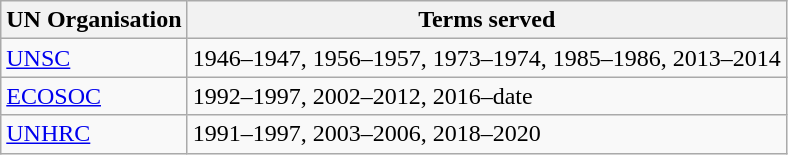<table class="wikitable">
<tr>
<th>UN Organisation</th>
<th>Terms served</th>
</tr>
<tr>
<td><a href='#'>UNSC</a></td>
<td>1946–1947, 1956–1957, 1973–1974, 1985–1986, 2013–2014</td>
</tr>
<tr>
<td><a href='#'>ECOSOC</a></td>
<td>1992–1997, 2002–2012, 2016–date</td>
</tr>
<tr>
<td><a href='#'>UNHRC</a></td>
<td>1991–1997, 2003–2006, 2018–2020</td>
</tr>
</table>
